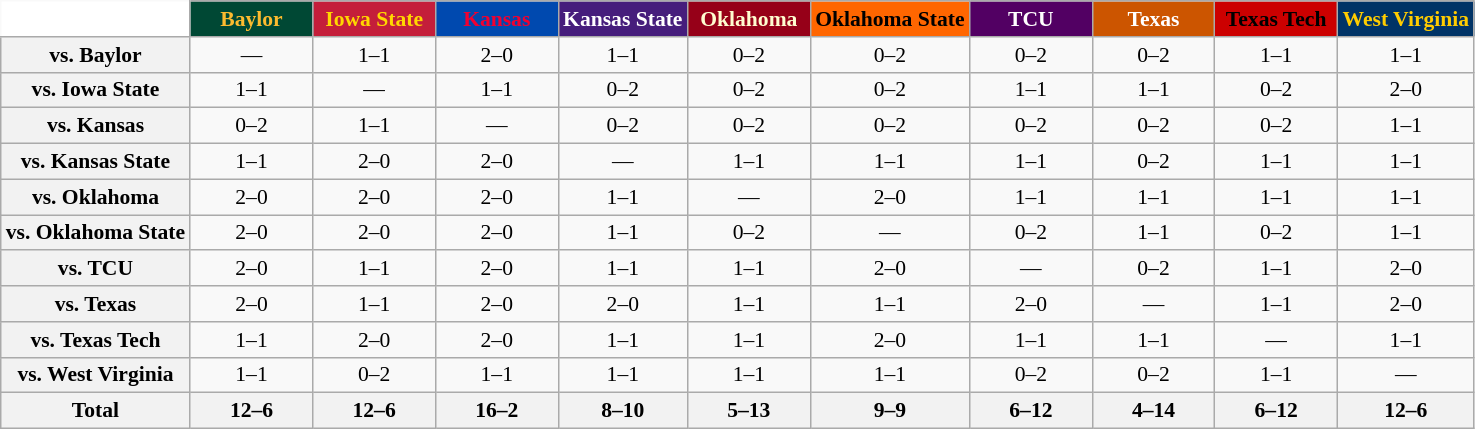<table class="wikitable" style="white-space:nowrap;font-size:90%;">
<tr>
<th colspan=1 style="background:white; border-top-style:hidden; border-left-style:hidden;"   width=75> </th>
<th style="background:#004834; color:#FDBB2F;"  width=75>Baylor</th>
<th style="background:#C41E3A; color:#FFD700;"  width=75>Iowa State</th>
<th style="background:#0049AF; color:#F20030;"  width=75>Kansas</th>
<th style="background:#461D7C; color:white;"  width=75>Kansas State</th>
<th style="background:#960018; color:#FFFDD0;"  width=75>Oklahoma</th>
<th style="background:#FF6600; color:black;"  width=75>Oklahoma State</th>
<th style="background:#520063; color:white;"  width=75>TCU</th>
<th style="background:#CC5500; color:white;"  width=75>Texas</th>
<th style="background:#CC0000; color:black;"  width=75>Texas Tech</th>
<th style="background:#003366; color:#FFCC00;"  width=75>West Virginia</th>
</tr>
<tr style="text-align:center;">
<th>vs. Baylor</th>
<td>—</td>
<td>1–1</td>
<td>2–0</td>
<td>1–1</td>
<td>0–2</td>
<td>0–2</td>
<td>0–2</td>
<td>0–2</td>
<td>1–1</td>
<td>1–1</td>
</tr>
<tr style="text-align:center;">
<th>vs. Iowa State</th>
<td>1–1</td>
<td>—</td>
<td>1–1</td>
<td>0–2</td>
<td>0–2</td>
<td>0–2</td>
<td>1–1</td>
<td>1–1</td>
<td>0–2</td>
<td>2–0</td>
</tr>
<tr style="text-align:center;">
<th>vs. Kansas</th>
<td>0–2</td>
<td>1–1</td>
<td>—</td>
<td>0–2</td>
<td>0–2</td>
<td>0–2</td>
<td>0–2</td>
<td>0–2</td>
<td>0–2</td>
<td>1–1</td>
</tr>
<tr style="text-align:center;">
<th>vs. Kansas State</th>
<td>1–1</td>
<td>2–0</td>
<td>2–0</td>
<td>—</td>
<td>1–1</td>
<td>1–1</td>
<td>1–1</td>
<td>0–2</td>
<td>1–1</td>
<td>1–1</td>
</tr>
<tr style="text-align:center;">
<th>vs. Oklahoma</th>
<td>2–0</td>
<td>2–0</td>
<td>2–0</td>
<td>1–1</td>
<td>—</td>
<td>2–0</td>
<td>1–1</td>
<td>1–1</td>
<td>1–1</td>
<td>1–1</td>
</tr>
<tr style="text-align:center;">
<th>vs. Oklahoma State</th>
<td>2–0</td>
<td>2–0</td>
<td>2–0</td>
<td>1–1</td>
<td>0–2</td>
<td>—</td>
<td>0–2</td>
<td>1–1</td>
<td>0–2</td>
<td>1–1</td>
</tr>
<tr style="text-align:center;">
<th>vs. TCU</th>
<td>2–0</td>
<td>1–1</td>
<td>2–0</td>
<td>1–1</td>
<td>1–1</td>
<td>2–0</td>
<td>—</td>
<td>0–2</td>
<td>1–1</td>
<td>2–0</td>
</tr>
<tr style="text-align:center;">
<th>vs. Texas</th>
<td>2–0</td>
<td>1–1</td>
<td>2–0</td>
<td>2–0</td>
<td>1–1</td>
<td>1–1</td>
<td>2–0</td>
<td>—</td>
<td>1–1</td>
<td>2–0</td>
</tr>
<tr style="text-align:center;">
<th>vs. Texas Tech</th>
<td>1–1</td>
<td>2–0</td>
<td>2–0</td>
<td>1–1</td>
<td>1–1</td>
<td>2–0</td>
<td>1–1</td>
<td>1–1</td>
<td>—</td>
<td>1–1</td>
</tr>
<tr style="text-align:center;">
<th>vs. West Virginia</th>
<td>1–1</td>
<td>0–2</td>
<td>1–1</td>
<td>1–1</td>
<td>1–1</td>
<td>1–1</td>
<td>0–2</td>
<td>0–2</td>
<td>1–1</td>
<td>—<br></td>
</tr>
<tr style="text-align:center;">
<th>Total</th>
<th>12–6</th>
<th>12–6</th>
<th>16–2</th>
<th>8–10</th>
<th>5–13</th>
<th>9–9</th>
<th>6–12</th>
<th>4–14</th>
<th>6–12</th>
<th>12–6</th>
</tr>
</table>
